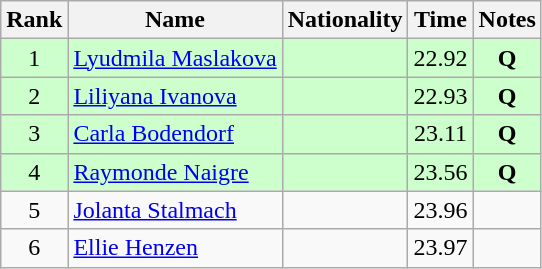<table class="wikitable sortable" style="text-align:center">
<tr>
<th>Rank</th>
<th>Name</th>
<th>Nationality</th>
<th>Time</th>
<th>Notes</th>
</tr>
<tr bgcolor=ccffcc>
<td>1</td>
<td align=left><a href='#'>Lyudmila Maslakova</a></td>
<td align=left></td>
<td>22.92</td>
<td><strong>Q</strong></td>
</tr>
<tr bgcolor=ccffcc>
<td>2</td>
<td align=left><a href='#'>Liliyana Ivanova</a></td>
<td align=left></td>
<td>22.93</td>
<td><strong>Q</strong></td>
</tr>
<tr bgcolor=ccffcc>
<td>3</td>
<td align=left><a href='#'>Carla Bodendorf</a></td>
<td align=left></td>
<td>23.11</td>
<td><strong>Q</strong></td>
</tr>
<tr bgcolor=ccffcc>
<td>4</td>
<td align=left><a href='#'>Raymonde Naigre</a></td>
<td align=left></td>
<td>23.56</td>
<td><strong>Q</strong></td>
</tr>
<tr>
<td>5</td>
<td align=left><a href='#'>Jolanta Stalmach</a></td>
<td align=left></td>
<td>23.96</td>
<td></td>
</tr>
<tr>
<td>6</td>
<td align=left><a href='#'>Ellie Henzen</a></td>
<td align=left></td>
<td>23.97</td>
<td></td>
</tr>
</table>
